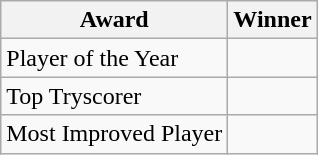<table class="wikitable">
<tr>
<th>Award</th>
<th>Winner</th>
</tr>
<tr>
<td>Player of the Year</td>
<td></td>
</tr>
<tr>
<td>Top Tryscorer</td>
<td></td>
</tr>
<tr>
<td>Most Improved Player</td>
<td></td>
</tr>
</table>
